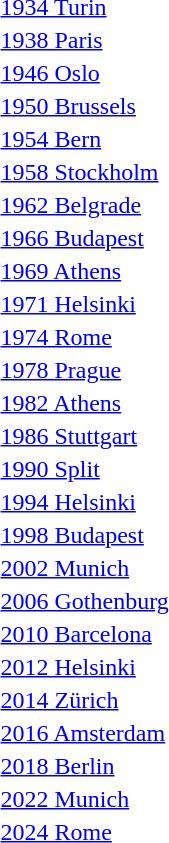<table>
<tr>
<td><a href='#'>1934 Turin</a><br></td>
<td></td>
<td></td>
<td></td>
</tr>
<tr>
<td><a href='#'>1938 Paris</a><br></td>
<td></td>
<td></td>
<td></td>
</tr>
<tr>
<td><a href='#'>1946 Oslo</a><br></td>
<td></td>
<td></td>
<td></td>
</tr>
<tr>
<td><a href='#'>1950 Brussels</a><br></td>
<td></td>
<td></td>
<td></td>
</tr>
<tr>
<td><a href='#'>1954 Bern</a><br></td>
<td></td>
<td></td>
<td></td>
</tr>
<tr>
<td><a href='#'>1958 Stockholm</a><br></td>
<td></td>
<td></td>
<td></td>
</tr>
<tr>
<td><a href='#'>1962 Belgrade</a><br></td>
<td></td>
<td></td>
<td></td>
</tr>
<tr>
<td><a href='#'>1966 Budapest</a><br></td>
<td></td>
<td></td>
<td></td>
</tr>
<tr>
<td><a href='#'>1969 Athens</a><br></td>
<td></td>
<td></td>
<td></td>
</tr>
<tr>
<td><a href='#'>1971 Helsinki</a><br></td>
<td></td>
<td></td>
<td></td>
</tr>
<tr>
<td><a href='#'>1974 Rome</a><br></td>
<td></td>
<td></td>
<td></td>
</tr>
<tr>
<td><a href='#'>1978 Prague</a><br></td>
<td></td>
<td></td>
<td></td>
</tr>
<tr>
<td><a href='#'>1982 Athens</a><br></td>
<td></td>
<td></td>
<td></td>
</tr>
<tr>
<td><a href='#'>1986 Stuttgart</a><br></td>
<td></td>
<td></td>
<td></td>
</tr>
<tr>
<td><a href='#'>1990 Split</a><br></td>
<td></td>
<td></td>
<td></td>
</tr>
<tr>
<td><a href='#'>1994 Helsinki</a><br></td>
<td></td>
<td></td>
<td></td>
</tr>
<tr>
<td><a href='#'>1998 Budapest</a><br></td>
<td></td>
<td></td>
<td></td>
</tr>
<tr>
<td><a href='#'>2002 Munich</a><br></td>
<td></td>
<td></td>
<td></td>
</tr>
<tr>
<td><a href='#'>2006 Gothenburg</a><br></td>
<td></td>
<td></td>
<td></td>
</tr>
<tr>
<td><a href='#'>2010 Barcelona</a><br></td>
<td></td>
<td></td>
<td></td>
</tr>
<tr>
<td><a href='#'>2012 Helsinki</a><br></td>
<td></td>
<td></td>
<td></td>
</tr>
<tr>
<td><a href='#'>2014 Zürich</a><br></td>
<td></td>
<td></td>
<td></td>
</tr>
<tr>
<td><a href='#'>2016 Amsterdam</a><br></td>
<td></td>
<td></td>
<td></td>
</tr>
<tr>
<td><a href='#'>2018 Berlin</a><br></td>
<td></td>
<td></td>
<td></td>
</tr>
<tr>
<td><a href='#'>2022 Munich</a><br></td>
<td></td>
<td></td>
<td></td>
</tr>
<tr>
<td><a href='#'>2024 Rome</a><br></td>
<td></td>
<td></td>
<td></td>
</tr>
</table>
